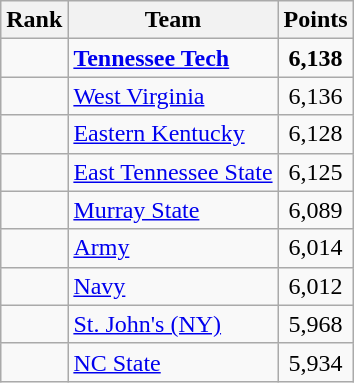<table class="wikitable sortable" style="text-align:center">
<tr>
<th>Rank</th>
<th>Team</th>
<th>Points</th>
</tr>
<tr>
<td></td>
<td align=left><strong><a href='#'>Tennessee Tech</a></strong></td>
<td><strong>6,138</strong></td>
</tr>
<tr>
<td></td>
<td align=left><a href='#'>West Virginia</a></td>
<td>6,136</td>
</tr>
<tr>
<td></td>
<td align=left><a href='#'>Eastern Kentucky</a></td>
<td>6,128</td>
</tr>
<tr>
<td></td>
<td align=left><a href='#'>East Tennessee State</a></td>
<td>6,125</td>
</tr>
<tr>
<td></td>
<td align=left><a href='#'>Murray State</a></td>
<td>6,089</td>
</tr>
<tr>
<td></td>
<td align=left><a href='#'>Army</a></td>
<td>6,014</td>
</tr>
<tr>
<td></td>
<td align=left><a href='#'>Navy</a></td>
<td>6,012</td>
</tr>
<tr>
<td></td>
<td align=left><a href='#'>St. John's (NY)</a></td>
<td>5,968</td>
</tr>
<tr>
<td></td>
<td align=left><a href='#'>NC State</a></td>
<td>5,934</td>
</tr>
</table>
